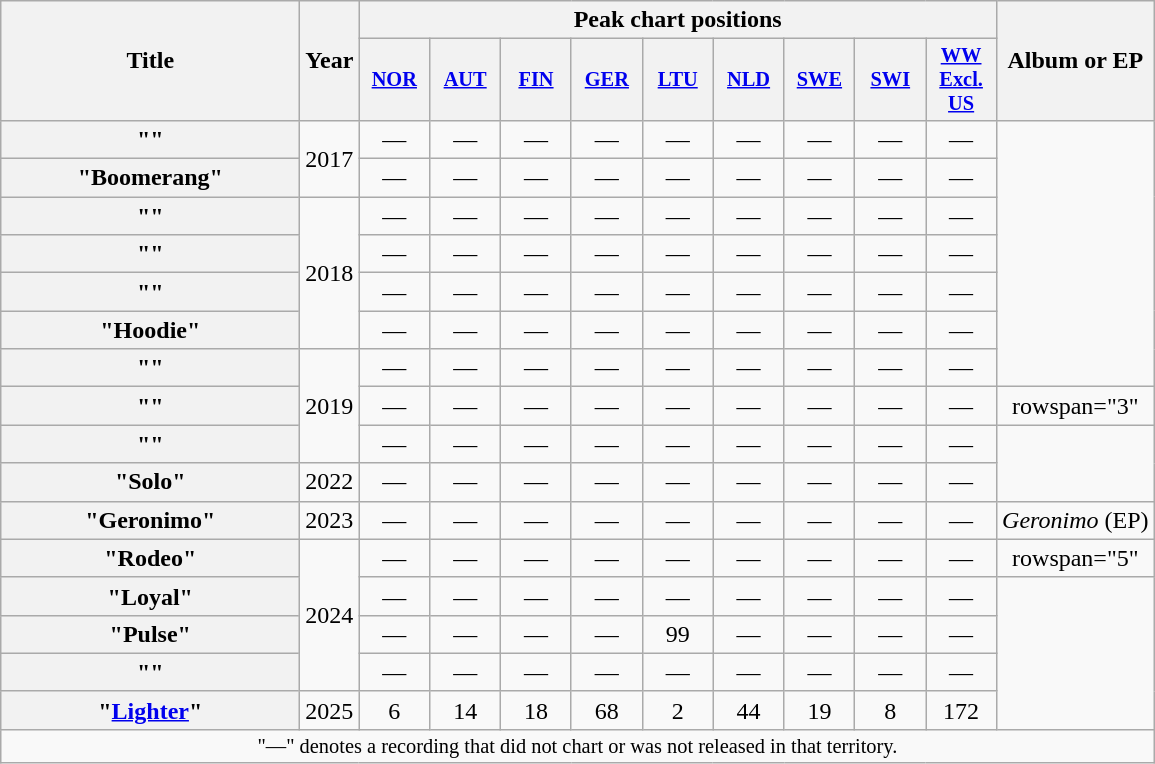<table class="wikitable plainrowheaders" style="text-align:center;">
<tr>
<th scope="col" rowspan="2" style="width:12em;">Title</th>
<th scope="col" rowspan="2">Year</th>
<th scope="col" colspan="9">Peak chart positions</th>
<th scope="col" rowspan="2">Album or EP</th>
</tr>
<tr>
<th scope="col" style="width:3em;font-size:85%;"><a href='#'>NOR</a><br></th>
<th scope="col" style="width:3em;font-size:85%;"><a href='#'>AUT</a><br></th>
<th scope="col" style="width:3em;font-size:85%;"><a href='#'>FIN</a><br></th>
<th scope="col" style="width:3em;font-size:85%;"><a href='#'>GER</a><br></th>
<th scope="col" style="width:3em;font-size:85%;"><a href='#'>LTU</a><br></th>
<th scope="col" style="width:3em;font-size:85%;"><a href='#'>NLD</a><br></th>
<th scope="col" style="width:3em;font-size:85%;"><a href='#'>SWE</a><br></th>
<th scope="col" style="width:3em;font-size:85%;"><a href='#'>SWI</a><br></th>
<th scope="col" style="width:3em;font-size:85%;"><a href='#'>WW<br>Excl.<br>US</a><br></th>
</tr>
<tr>
<th scope="row">""</th>
<td rowspan="2">2017</td>
<td>—</td>
<td>—</td>
<td>—</td>
<td>—</td>
<td>—</td>
<td>—</td>
<td>—</td>
<td>—</td>
<td>—</td>
<td rowspan="7"></td>
</tr>
<tr>
<th scope="row">"Boomerang"</th>
<td>—</td>
<td>—</td>
<td>—</td>
<td>—</td>
<td>—</td>
<td>—</td>
<td>—</td>
<td>—</td>
<td>—</td>
</tr>
<tr>
<th scope="row">""</th>
<td rowspan="4">2018</td>
<td>—</td>
<td>—</td>
<td>—</td>
<td>—</td>
<td>—</td>
<td>—</td>
<td>—</td>
<td>—</td>
<td>—</td>
</tr>
<tr>
<th scope="row">""</th>
<td>—</td>
<td>—</td>
<td>—</td>
<td>—</td>
<td>—</td>
<td>—</td>
<td>—</td>
<td>—</td>
<td>—</td>
</tr>
<tr>
<th scope="row">""</th>
<td>—</td>
<td>—</td>
<td>—</td>
<td>—</td>
<td>—</td>
<td>—</td>
<td>—</td>
<td>—</td>
<td>—</td>
</tr>
<tr>
<th scope="row">"Hoodie"</th>
<td>—</td>
<td>—</td>
<td>—</td>
<td>—</td>
<td>—</td>
<td>—</td>
<td>—</td>
<td>—</td>
<td>—</td>
</tr>
<tr>
<th scope="row">""</th>
<td rowspan="3">2019</td>
<td>—</td>
<td>—</td>
<td>—</td>
<td>—</td>
<td>—</td>
<td>—</td>
<td>—</td>
<td>—</td>
<td>—</td>
</tr>
<tr>
<th scope="row">""</th>
<td>—</td>
<td>—</td>
<td>—</td>
<td>—</td>
<td>—</td>
<td>—</td>
<td>—</td>
<td>—</td>
<td>—</td>
<td>rowspan="3" </td>
</tr>
<tr>
<th scope="row">""</th>
<td>—</td>
<td>—</td>
<td>—</td>
<td>—</td>
<td>—</td>
<td>—</td>
<td>—</td>
<td>—</td>
<td>—</td>
</tr>
<tr>
<th scope="row">"Solo"</th>
<td>2022</td>
<td>—</td>
<td>—</td>
<td>—</td>
<td>—</td>
<td>—</td>
<td>—</td>
<td>—</td>
<td>—</td>
<td>—</td>
</tr>
<tr>
<th scope="row">"Geronimo"<br></th>
<td>2023</td>
<td>—</td>
<td>—</td>
<td>—</td>
<td>—</td>
<td>—</td>
<td>—</td>
<td>—</td>
<td>—</td>
<td>—</td>
<td><em>Geronimo</em> (EP)</td>
</tr>
<tr>
<th scope="row">"Rodeo"</th>
<td rowspan="4">2024</td>
<td>—</td>
<td>—</td>
<td>—</td>
<td>—</td>
<td>—</td>
<td>—</td>
<td>—</td>
<td>—</td>
<td>—</td>
<td>rowspan="5" </td>
</tr>
<tr>
<th scope="row">"Loyal"<br></th>
<td>—</td>
<td>—</td>
<td>—</td>
<td>—</td>
<td>—</td>
<td>—</td>
<td>—</td>
<td>—</td>
<td>—</td>
</tr>
<tr>
<th scope="row">"Pulse"</th>
<td>—</td>
<td>—</td>
<td>—</td>
<td>—</td>
<td>99</td>
<td>—</td>
<td>—</td>
<td>—</td>
<td>—</td>
</tr>
<tr>
<th scope="row">""<br></th>
<td>—</td>
<td>—</td>
<td>—</td>
<td>—</td>
<td>—</td>
<td>—</td>
<td>—</td>
<td>—</td>
<td>—</td>
</tr>
<tr>
<th scope="row">"<a href='#'>Lighter</a>"</th>
<td>2025</td>
<td>6</td>
<td>14</td>
<td>18</td>
<td>68</td>
<td>2</td>
<td>44</td>
<td>19</td>
<td>8</td>
<td>172</td>
</tr>
<tr>
<td colspan="12" style="font-size:85%">"—" denotes a recording that did not chart or was not released in that territory.</td>
</tr>
</table>
